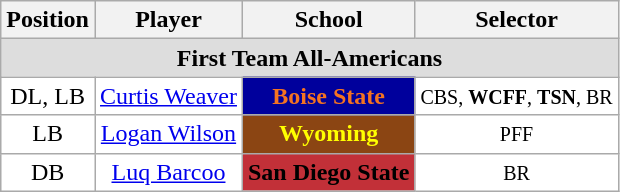<table class="wikitable" border="0">
<tr>
<th>Position</th>
<th>Player</th>
<th>School</th>
<th>Selector</th>
</tr>
<tr>
<td colspan="4" style="text-align:center; background:#ddd;"><strong>First Team All-Americans</strong></td>
</tr>
<tr style="text-align:center;">
<td style="background:white">DL, LB</td>
<td style="background:white"><a href='#'>Curtis Weaver</a></td>
<th style="background:#00009C; color:#f47321;">Boise State</th>
<td style="background:white"><small>CBS, <strong>WCFF</strong>, <strong>TSN</strong>, BR</small></td>
</tr>
<tr style="text-align:center;">
<td style="background:white">LB</td>
<td style="background:white"><a href='#'>Logan Wilson</a></td>
<th style="background:#8B4513; color:#FFFF00;">Wyoming</th>
<td style="background:white"><small>PFF</small></td>
</tr>
<tr style="text-align:center;">
<td style="background:white">DB</td>
<td style="background:white"><a href='#'>Luq Barcoo</a></td>
<th style="background:#C23038; color:#000000;">San Diego State</th>
<td style="background:white"><small>BR</small></td>
</tr>
</table>
